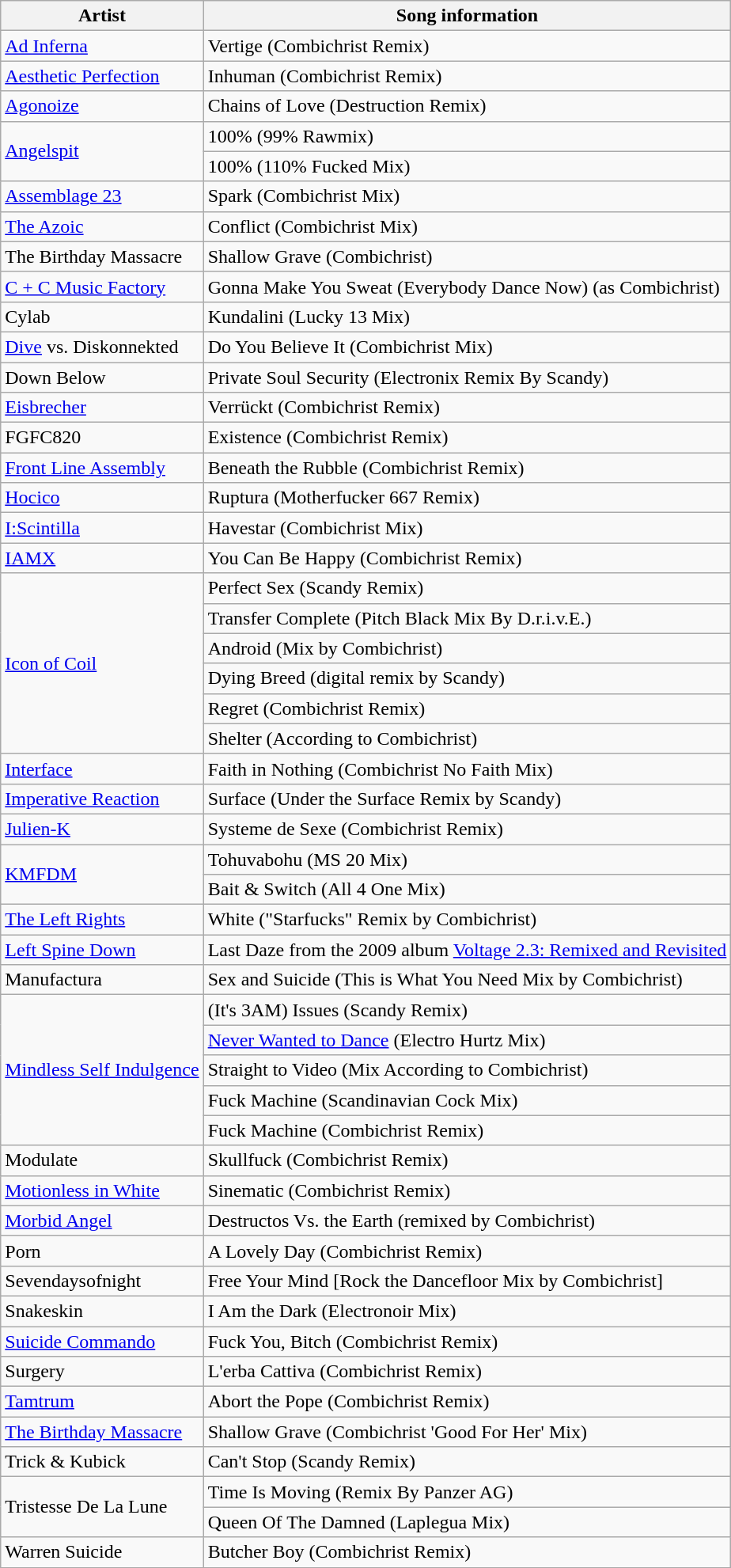<table class="wikitable">
<tr>
<th>Artist</th>
<th>Song information</th>
</tr>
<tr>
<td><a href='#'>Ad Inferna</a></td>
<td>Vertige (Combichrist Remix)</td>
</tr>
<tr>
<td><a href='#'>Aesthetic Perfection</a></td>
<td>Inhuman (Combichrist Remix)</td>
</tr>
<tr>
<td><a href='#'>Agonoize</a></td>
<td>Chains of Love (Destruction Remix)</td>
</tr>
<tr>
<td rowspan="2"><a href='#'>Angelspit</a></td>
<td>100% (99% Rawmix)</td>
</tr>
<tr>
<td>100% (110% Fucked Mix)</td>
</tr>
<tr>
<td><a href='#'>Assemblage 23</a></td>
<td>Spark (Combichrist Mix)</td>
</tr>
<tr>
<td><a href='#'>The Azoic</a></td>
<td>Conflict (Combichrist Mix)</td>
</tr>
<tr>
<td>The Birthday Massacre</td>
<td>Shallow Grave (Combichrist)</td>
</tr>
<tr>
<td><a href='#'>C + C Music Factory</a></td>
<td>Gonna Make You Sweat (Everybody Dance Now) (as Combichrist)</td>
</tr>
<tr>
<td>Cylab</td>
<td>Kundalini (Lucky 13 Mix)</td>
</tr>
<tr>
<td><a href='#'>Dive</a> vs. Diskonnekted</td>
<td>Do You Believe It (Combichrist Mix)</td>
</tr>
<tr>
<td>Down Below</td>
<td>Private Soul Security (Electronix Remix By Scandy)</td>
</tr>
<tr>
<td><a href='#'>Eisbrecher</a></td>
<td>Verrückt (Combichrist Remix)</td>
</tr>
<tr>
<td>FGFC820</td>
<td>Existence (Combichrist Remix)</td>
</tr>
<tr>
<td><a href='#'>Front Line Assembly</a></td>
<td>Beneath the Rubble (Combichrist Remix)</td>
</tr>
<tr>
<td><a href='#'>Hocico</a></td>
<td>Ruptura (Motherfucker 667 Remix)</td>
</tr>
<tr>
<td><a href='#'>I:Scintilla</a></td>
<td>Havestar (Combichrist Mix)</td>
</tr>
<tr>
<td><a href='#'>IAMX</a></td>
<td>You Can Be Happy (Combichrist Remix)</td>
</tr>
<tr>
<td rowspan="6"><a href='#'>Icon of Coil</a></td>
<td>Perfect Sex (Scandy Remix)</td>
</tr>
<tr>
<td>Transfer Complete (Pitch Black Mix By D.r.i.v.E.)</td>
</tr>
<tr>
<td>Android (Mix by Combichrist)</td>
</tr>
<tr>
<td>Dying Breed (digital remix by Scandy)</td>
</tr>
<tr>
<td>Regret (Combichrist Remix)</td>
</tr>
<tr>
<td>Shelter (According to Combichrist)</td>
</tr>
<tr>
<td><a href='#'>Interface</a></td>
<td>Faith in Nothing (Combichrist No Faith Mix)</td>
</tr>
<tr>
<td><a href='#'>Imperative Reaction</a></td>
<td>Surface (Under the Surface Remix by Scandy)</td>
</tr>
<tr>
<td><a href='#'>Julien-K</a></td>
<td>Systeme de Sexe (Combichrist Remix)</td>
</tr>
<tr>
<td rowspan="2"><a href='#'>KMFDM</a></td>
<td>Tohuvabohu (MS 20 Mix)</td>
</tr>
<tr>
<td>Bait & Switch (All 4 One Mix)</td>
</tr>
<tr>
<td><a href='#'>The Left Rights</a></td>
<td>White ("Starfucks" Remix by Combichrist)</td>
</tr>
<tr>
<td><a href='#'>Left Spine Down</a></td>
<td>Last Daze from the 2009 album <a href='#'>Voltage 2.3: Remixed and Revisited</a></td>
</tr>
<tr>
<td>Manufactura</td>
<td>Sex and Suicide (This is What You Need Mix by Combichrist)</td>
</tr>
<tr>
<td rowspan="5"><a href='#'>Mindless Self Indulgence</a></td>
<td>(It's 3AM) Issues (Scandy Remix)</td>
</tr>
<tr>
<td><a href='#'>Never Wanted to Dance</a> (Electro Hurtz Mix)</td>
</tr>
<tr>
<td>Straight to Video (Mix According to Combichrist)</td>
</tr>
<tr>
<td>Fuck Machine (Scandinavian Cock Mix)</td>
</tr>
<tr>
<td>Fuck Machine (Combichrist Remix)</td>
</tr>
<tr>
<td>Modulate</td>
<td>Skullfuck (Combichrist Remix)</td>
</tr>
<tr>
<td><a href='#'>Motionless in White</a></td>
<td>Sinematic (Combichrist Remix)</td>
</tr>
<tr>
<td><a href='#'>Morbid Angel</a></td>
<td>Destructos Vs. the Earth (remixed by Combichrist)</td>
</tr>
<tr>
<td>Porn</td>
<td>A Lovely Day (Combichrist Remix)</td>
</tr>
<tr>
<td>Sevendaysofnight</td>
<td>Free Your Mind [Rock the Dancefloor Mix by Combichrist]</td>
</tr>
<tr>
<td>Snakeskin</td>
<td>I Am the Dark (Electronoir Mix)</td>
</tr>
<tr>
<td><a href='#'>Suicide Commando</a></td>
<td>Fuck You, Bitch (Combichrist Remix)</td>
</tr>
<tr>
<td>Surgery</td>
<td>L'erba Cattiva (Combichrist Remix)</td>
</tr>
<tr>
<td><a href='#'>Tamtrum</a></td>
<td>Abort the Pope (Combichrist Remix)</td>
</tr>
<tr>
<td><a href='#'>The Birthday Massacre</a></td>
<td>Shallow Grave (Combichrist 'Good For Her' Mix)</td>
</tr>
<tr>
<td>Trick & Kubick</td>
<td>Can't Stop (Scandy Remix)</td>
</tr>
<tr>
<td rowspan="2">Tristesse De La Lune</td>
<td>Time Is Moving (Remix By Panzer AG)</td>
</tr>
<tr>
<td>Queen Of The Damned (Laplegua Mix)</td>
</tr>
<tr>
<td>Warren Suicide</td>
<td>Butcher Boy (Combichrist Remix)</td>
</tr>
</table>
